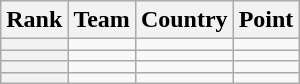<table class="wikitable sortable">
<tr>
<th>Rank</th>
<th>Team</th>
<th>Country</th>
<th>Point</th>
</tr>
<tr>
<th></th>
<td></td>
<td></td>
<td></td>
</tr>
<tr>
<th></th>
<td></td>
<td></td>
<td></td>
</tr>
<tr>
<th></th>
<td></td>
<td></td>
<td></td>
</tr>
<tr>
<th></th>
<td></td>
<td></td>
<td></td>
</tr>
</table>
